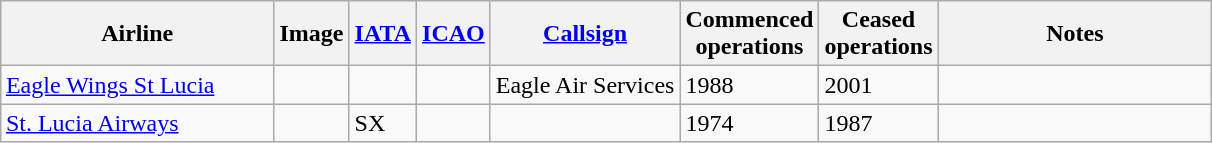<table class="wikitable sortable" style="border-collapse:collapse; margin:auto;" border="1" cellpadding="3">
<tr valign="middle">
<th style="width:175px;">Airline</th>
<th>Image</th>
<th><a href='#'>IATA</a></th>
<th><a href='#'>ICAO</a></th>
<th><a href='#'>Callsign</a></th>
<th>Commenced<br>operations</th>
<th>Ceased<br>operations</th>
<th style="width:175px;">Notes</th>
</tr>
<tr>
<td><a href='#'>Eagle Wings St Lucia</a></td>
<td></td>
<td></td>
<td></td>
<td>Eagle Air Services</td>
<td>1988</td>
<td>2001</td>
<td></td>
</tr>
<tr>
<td><a href='#'>St. Lucia Airways</a></td>
<td></td>
<td>SX</td>
<td></td>
<td></td>
<td>1974</td>
<td>1987</td>
<td></td>
</tr>
</table>
